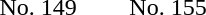<table style="vertical-align: top; role:presentation">
<tr>
<td>No. 149<br></td>
<td style="padding-left: 2em;">No. 155<br></td>
</tr>
</table>
